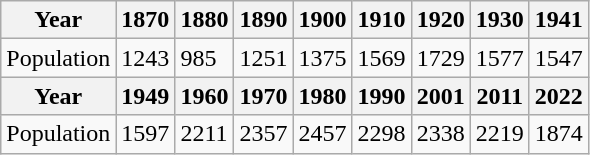<table class="wikitable">
<tr>
<th>Year</th>
<th>1870</th>
<th>1880</th>
<th>1890</th>
<th>1900</th>
<th>1910</th>
<th>1920</th>
<th>1930</th>
<th>1941</th>
</tr>
<tr>
<td>Population</td>
<td>1243</td>
<td>985</td>
<td>1251</td>
<td>1375</td>
<td>1569</td>
<td>1729</td>
<td>1577</td>
<td>1547</td>
</tr>
<tr>
<th>Year</th>
<th>1949</th>
<th>1960</th>
<th>1970</th>
<th>1980</th>
<th>1990</th>
<th>2001</th>
<th>2011</th>
<th>2022</th>
</tr>
<tr>
<td>Population</td>
<td>1597</td>
<td>2211</td>
<td>2357</td>
<td>2457</td>
<td>2298</td>
<td>2338</td>
<td>2219</td>
<td>1874</td>
</tr>
</table>
